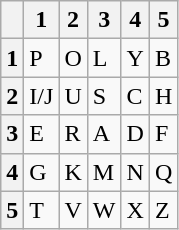<table class="wikitable">
<tr>
<th></th>
<th><strong>1</strong></th>
<th><strong>2</strong></th>
<th><strong>3</strong></th>
<th><strong>4</strong></th>
<th><strong>5</strong></th>
</tr>
<tr>
<th><strong>1</strong></th>
<td>P</td>
<td>O</td>
<td>L</td>
<td>Y</td>
<td>B</td>
</tr>
<tr>
<th><strong>2</strong></th>
<td>I/J</td>
<td>U</td>
<td>S</td>
<td>C</td>
<td>H</td>
</tr>
<tr>
<th><strong>3</strong></th>
<td>E</td>
<td>R</td>
<td>A</td>
<td>D</td>
<td>F</td>
</tr>
<tr>
<th><strong>4</strong></th>
<td>G</td>
<td>K</td>
<td>M</td>
<td>N</td>
<td>Q</td>
</tr>
<tr>
<th><strong>5</strong></th>
<td>T</td>
<td>V</td>
<td>W</td>
<td>X</td>
<td>Z</td>
</tr>
</table>
